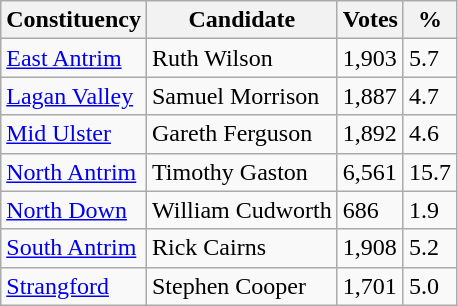<table class="wikitable">
<tr>
<th>Constituency</th>
<th>Candidate</th>
<th>Votes</th>
<th>%</th>
</tr>
<tr>
<td><a href='#'>East Antrim</a></td>
<td>Ruth Wilson</td>
<td>1,903</td>
<td>5.7</td>
</tr>
<tr>
<td><a href='#'>Lagan Valley</a></td>
<td>Samuel Morrison</td>
<td>1,887</td>
<td>4.7</td>
</tr>
<tr>
<td><a href='#'>Mid Ulster</a></td>
<td>Gareth Ferguson</td>
<td>1,892</td>
<td>4.6</td>
</tr>
<tr>
<td><a href='#'>North Antrim</a></td>
<td>Timothy Gaston</td>
<td>6,561</td>
<td>15.7</td>
</tr>
<tr>
<td><a href='#'>North Down</a></td>
<td>William Cudworth</td>
<td>686</td>
<td>1.9</td>
</tr>
<tr>
<td><a href='#'>South Antrim</a></td>
<td>Rick Cairns</td>
<td>1,908</td>
<td>5.2</td>
</tr>
<tr>
<td><a href='#'>Strangford</a></td>
<td>Stephen Cooper</td>
<td>1,701</td>
<td>5.0</td>
</tr>
</table>
